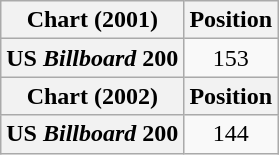<table class="wikitable plainrowheaders">
<tr>
<th scope="col">Chart (2001)</th>
<th scope="col">Position</th>
</tr>
<tr>
<th scope="row">US <em>Billboard</em> 200</th>
<td style="text-align:center;">153</td>
</tr>
<tr>
<th scope="col">Chart (2002)</th>
<th scope="col">Position</th>
</tr>
<tr>
<th scope="row">US <em>Billboard</em> 200</th>
<td style="text-align:center;">144</td>
</tr>
</table>
